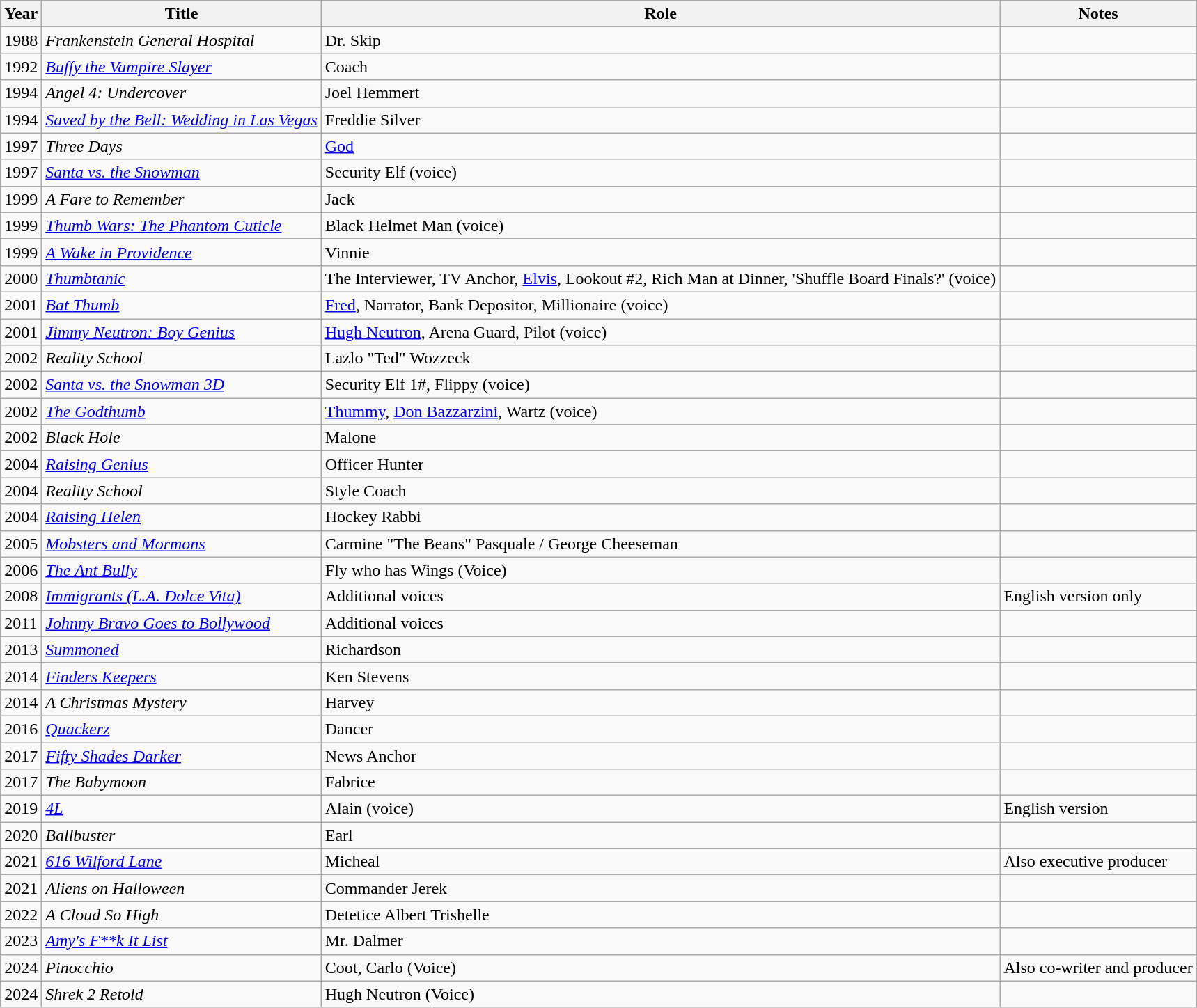<table class="wikitable sortable">
<tr>
<th>Year</th>
<th>Title</th>
<th>Role</th>
<th>Notes</th>
</tr>
<tr>
<td>1988</td>
<td><em>Frankenstein General Hospital</em></td>
<td>Dr. Skip</td>
<td></td>
</tr>
<tr>
<td>1992</td>
<td><em><a href='#'>Buffy the Vampire Slayer</a></em></td>
<td>Coach</td>
<td></td>
</tr>
<tr>
<td>1994</td>
<td><em>Angel 4: Undercover</em></td>
<td>Joel Hemmert</td>
<td></td>
</tr>
<tr>
<td>1994</td>
<td><em><a href='#'>Saved by the Bell: Wedding in Las Vegas</a></em></td>
<td>Freddie Silver</td>
<td></td>
</tr>
<tr>
<td>1997</td>
<td><em>Three Days</em></td>
<td><a href='#'>God</a></td>
<td></td>
</tr>
<tr>
<td>1997</td>
<td><em><a href='#'>Santa vs. the Snowman</a></em></td>
<td>Security Elf (voice)</td>
<td></td>
</tr>
<tr>
<td>1999</td>
<td><em>A Fare to Remember</em></td>
<td>Jack</td>
<td></td>
</tr>
<tr>
<td>1999</td>
<td><em><a href='#'>Thumb Wars: The Phantom Cuticle</a></em></td>
<td>Black Helmet Man (voice)</td>
<td></td>
</tr>
<tr>
<td>1999</td>
<td><em><a href='#'>A Wake in Providence</a></em></td>
<td>Vinnie</td>
<td></td>
</tr>
<tr>
<td>2000</td>
<td><em><a href='#'>Thumbtanic</a></em></td>
<td>The Interviewer, TV Anchor, <a href='#'>Elvis</a>, Lookout #2, Rich Man at Dinner, 'Shuffle Board Finals?'  (voice)</td>
<td></td>
</tr>
<tr>
<td>2001</td>
<td><em><a href='#'>Bat Thumb</a></em></td>
<td><a href='#'>Fred</a>, Narrator, Bank Depositor, Millionaire (voice)</td>
<td></td>
</tr>
<tr>
<td>2001</td>
<td><em><a href='#'>Jimmy Neutron: Boy Genius</a></em></td>
<td><a href='#'>Hugh Neutron</a>, Arena Guard, Pilot (voice)</td>
<td></td>
</tr>
<tr>
<td>2002</td>
<td><em>Reality School</em></td>
<td>Lazlo "Ted" Wozzeck</td>
<td></td>
</tr>
<tr>
<td>2002</td>
<td><em><a href='#'>Santa vs. the Snowman 3D</a></em></td>
<td>Security Elf 1#, Flippy (voice)</td>
<td></td>
</tr>
<tr>
<td>2002</td>
<td><em><a href='#'>The Godthumb</a></em></td>
<td><a href='#'>Thummy</a>, <a href='#'>Don Bazzarzini</a>, Wartz (voice)</td>
<td></td>
</tr>
<tr>
<td>2002</td>
<td><em>Black Hole</em></td>
<td>Malone</td>
<td></td>
</tr>
<tr>
<td>2004</td>
<td><em><a href='#'>Raising Genius</a></em></td>
<td>Officer Hunter</td>
<td></td>
</tr>
<tr>
<td>2004</td>
<td><em>Reality School</em></td>
<td>Style Coach</td>
<td></td>
</tr>
<tr>
<td>2004</td>
<td><em><a href='#'>Raising Helen</a></em></td>
<td>Hockey Rabbi</td>
<td></td>
</tr>
<tr>
<td>2005</td>
<td><em><a href='#'>Mobsters and Mormons</a></em></td>
<td>Carmine "The Beans" Pasquale / George Cheeseman</td>
<td></td>
</tr>
<tr>
<td>2006</td>
<td><em><a href='#'>The Ant Bully</a></em></td>
<td>Fly who has Wings (Voice)</td>
<td></td>
</tr>
<tr>
<td>2008</td>
<td><em><a href='#'>Immigrants (L.A. Dolce Vita)</a></em></td>
<td>Additional voices</td>
<td>English version only</td>
</tr>
<tr>
<td>2011</td>
<td><em><a href='#'>Johnny Bravo Goes to Bollywood</a></em></td>
<td>Additional voices</td>
<td></td>
</tr>
<tr>
<td>2013</td>
<td><em><a href='#'>Summoned</a></em></td>
<td>Richardson</td>
<td></td>
</tr>
<tr>
<td>2014</td>
<td><em><a href='#'>Finders Keepers</a></em></td>
<td>Ken Stevens</td>
<td></td>
</tr>
<tr>
<td>2014</td>
<td><em>A Christmas Mystery</em></td>
<td>Harvey</td>
<td></td>
</tr>
<tr>
<td>2016</td>
<td><em><a href='#'>Quackerz</a></em></td>
<td>Dancer</td>
<td></td>
</tr>
<tr>
<td>2017</td>
<td><em><a href='#'>Fifty Shades Darker</a></em></td>
<td>News Anchor</td>
<td></td>
</tr>
<tr>
<td>2017</td>
<td><em>The Babymoon</em></td>
<td>Fabrice</td>
<td></td>
</tr>
<tr>
<td>2019</td>
<td><em><a href='#'>4L</a></em></td>
<td>Alain (voice)</td>
<td>English version</td>
</tr>
<tr>
<td>2020</td>
<td><em>Ballbuster</em></td>
<td>Earl</td>
<td></td>
</tr>
<tr>
<td>2021</td>
<td><em><a href='#'>616 Wilford Lane</a></em></td>
<td>Micheal</td>
<td>Also executive producer</td>
</tr>
<tr>
<td>2021</td>
<td><em>Aliens on Halloween</em></td>
<td>Commander Jerek</td>
<td></td>
</tr>
<tr>
<td>2022</td>
<td><em>A Cloud So High</em></td>
<td>Detetice Albert Trishelle</td>
<td></td>
</tr>
<tr>
<td>2023</td>
<td><em><a href='#'>Amy's F**k It List</a></em></td>
<td>Mr. Dalmer</td>
<td></td>
</tr>
<tr>
<td>2024</td>
<td><em>Pinocchio</em></td>
<td>Coot, Carlo (Voice)</td>
<td>Also co-writer and producer</td>
</tr>
<tr>
<td>2024</td>
<td><em>Shrek 2 Retold</em></td>
<td>Hugh Neutron (Voice)</td>
<td></td>
</tr>
</table>
